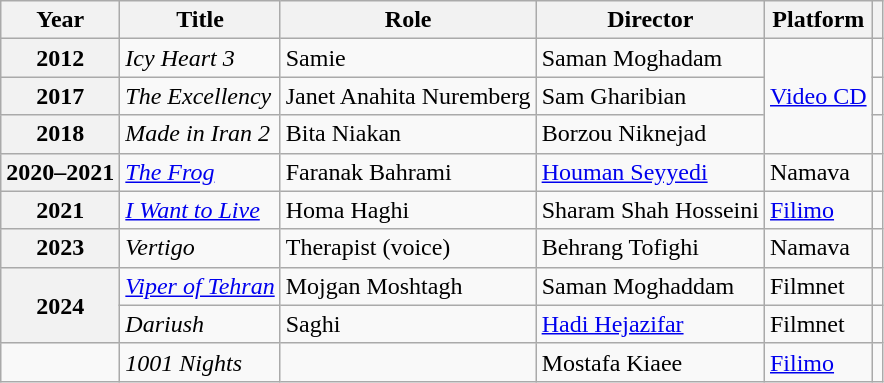<table class="wikitable plainrowheaders sortable"  style=font-size:100%>
<tr>
<th scope="col">Year</th>
<th scope="col">Title</th>
<th scope="col">Role</th>
<th scope="col">Director</th>
<th scope="col" class="unsortable">Platform</th>
<th scope="col" class="unsortable"></th>
</tr>
<tr>
<th scope=row>2012</th>
<td><em>Icy Heart 3</em></td>
<td>Samie</td>
<td>Saman Moghadam</td>
<td rowspan="3"><a href='#'>Video CD</a></td>
<td></td>
</tr>
<tr>
<th scope=row>2017</th>
<td><em>The Excellency</em></td>
<td>Janet Anahita Nuremberg</td>
<td>Sam Gharibian</td>
<td></td>
</tr>
<tr>
<th scope=row>2018</th>
<td><em>Made in Iran 2</em></td>
<td>Bita Niakan</td>
<td>Borzou Niknejad</td>
<td></td>
</tr>
<tr>
<th scope=row>2020–2021</th>
<td><em><a href='#'>The Frog</a></em></td>
<td>Faranak Bahrami</td>
<td><a href='#'>Houman Seyyedi</a></td>
<td>Namava</td>
<td></td>
</tr>
<tr>
<th scope=row>2021</th>
<td><em><a href='#'>I Want to Live</a></em></td>
<td>Homa Haghi</td>
<td>Sharam Shah Hosseini</td>
<td><a href='#'>Filimo</a></td>
<td></td>
</tr>
<tr>
<th scope="row">2023</th>
<td><em>Vertigo</em></td>
<td>Therapist (voice)</td>
<td>Behrang Tofighi</td>
<td>Namava</td>
<td></td>
</tr>
<tr>
<th rowspan="2" scope="row">2024</th>
<td><em><a href='#'>Viper of Tehran</a></em></td>
<td>Mojgan Moshtagh</td>
<td>Saman Moghaddam</td>
<td>Filmnet</td>
<td></td>
</tr>
<tr>
<td><em>Dariush</em></td>
<td>Saghi</td>
<td><a href='#'>Hadi Hejazifar</a></td>
<td>Filmnet</td>
<td></td>
</tr>
<tr>
<td></td>
<td><em>1001 Nights</em></td>
<td></td>
<td>Mostafa Kiaee</td>
<td><a href='#'>Filimo</a></td>
<td></td>
</tr>
</table>
